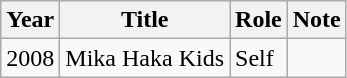<table class="wikitable">
<tr>
<th style="text-align: center; font-weight: bold;">Year</th>
<th style="text-align: center; font-weight: bold;">Title</th>
<th style="text-align: center; font-weight: bold;">Role</th>
<th style="text-align: center; font-weight: bold;">Note</th>
</tr>
<tr>
<td>2008</td>
<td>Mika Haka Kids</td>
<td>Self</td>
<td></td>
</tr>
</table>
